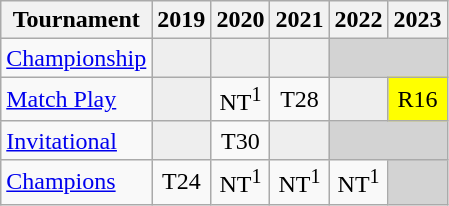<table class="wikitable" style="text-align:center;">
<tr>
<th>Tournament</th>
<th>2019</th>
<th>2020</th>
<th>2021</th>
<th>2022</th>
<th>2023</th>
</tr>
<tr>
<td align="left"><a href='#'>Championship</a></td>
<td style="background:#eeeeee;"></td>
<td style="background:#eeeeee;"></td>
<td style="background:#eeeeee;"></td>
<td colspan=2 style="background:#D3D3D3;"></td>
</tr>
<tr>
<td align="left"><a href='#'>Match Play</a></td>
<td style="background:#eeeeee;"></td>
<td>NT<sup>1</sup></td>
<td>T28</td>
<td style="background:#eeeeee;"></td>
<td style="background:yellow;">R16</td>
</tr>
<tr>
<td align="left"><a href='#'>Invitational</a></td>
<td style="background:#eeeeee;"></td>
<td>T30</td>
<td style="background:#eeeeee;"></td>
<td colspan=2 style="background:#D3D3D3;"></td>
</tr>
<tr>
<td align="left"><a href='#'>Champions</a></td>
<td>T24</td>
<td>NT<sup>1</sup></td>
<td>NT<sup>1</sup></td>
<td>NT<sup>1</sup></td>
<td colspan=1 style="background:#D3D3D3;"></td>
</tr>
</table>
